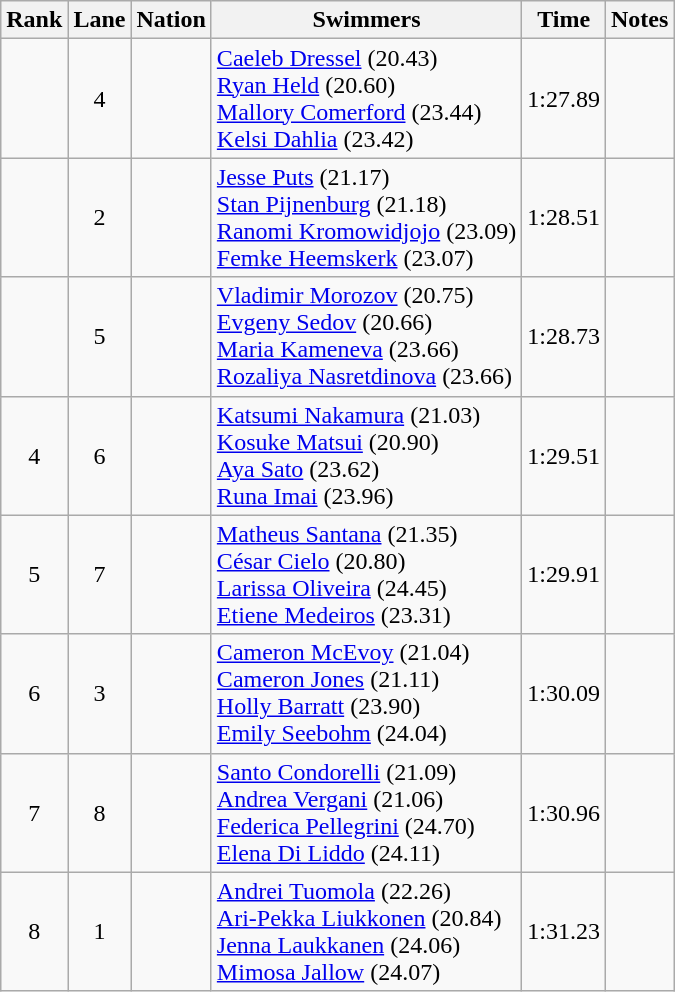<table class="wikitable sortable" style="text-align:center">
<tr>
<th>Rank</th>
<th>Lane</th>
<th>Nation</th>
<th>Swimmers</th>
<th>Time</th>
<th>Notes</th>
</tr>
<tr>
<td></td>
<td>4</td>
<td align=left></td>
<td align=left><a href='#'>Caeleb Dressel</a> (20.43)<br><a href='#'>Ryan Held</a> (20.60)<br><a href='#'>Mallory Comerford</a> (23.44)<br><a href='#'>Kelsi Dahlia</a> (23.42)</td>
<td>1:27.89</td>
<td></td>
</tr>
<tr>
<td></td>
<td>2</td>
<td align=left></td>
<td align=left><a href='#'>Jesse Puts</a> (21.17)<br><a href='#'>Stan Pijnenburg</a> (21.18)<br><a href='#'>Ranomi Kromowidjojo</a> (23.09)<br><a href='#'>Femke Heemskerk</a> (23.07)</td>
<td>1:28.51</td>
<td></td>
</tr>
<tr>
<td></td>
<td>5</td>
<td align=left></td>
<td align=left><a href='#'>Vladimir Morozov</a> (20.75)<br><a href='#'>Evgeny Sedov</a> (20.66)<br><a href='#'>Maria Kameneva</a> (23.66)<br><a href='#'>Rozaliya Nasretdinova</a> (23.66)</td>
<td>1:28.73</td>
<td></td>
</tr>
<tr>
<td>4</td>
<td>6</td>
<td align=left></td>
<td align=left><a href='#'>Katsumi Nakamura</a> (21.03) <br><a href='#'>Kosuke Matsui</a> (20.90)<br><a href='#'>Aya Sato</a> (23.62)<br><a href='#'>Runa Imai</a> (23.96)</td>
<td>1:29.51</td>
<td></td>
</tr>
<tr>
<td>5</td>
<td>7</td>
<td align=left></td>
<td align=left><a href='#'>Matheus Santana</a> (21.35)<br><a href='#'>César Cielo</a> (20.80)<br><a href='#'>Larissa Oliveira</a> (24.45)<br><a href='#'>Etiene Medeiros</a> (23.31)</td>
<td>1:29.91</td>
<td></td>
</tr>
<tr>
<td>6</td>
<td>3</td>
<td align=left></td>
<td align=left><a href='#'>Cameron McEvoy</a> (21.04)<br><a href='#'>Cameron Jones</a> (21.11)<br><a href='#'>Holly Barratt</a> (23.90)<br><a href='#'>Emily Seebohm</a> (24.04)</td>
<td>1:30.09</td>
<td></td>
</tr>
<tr>
<td>7</td>
<td>8</td>
<td align=left></td>
<td align=left><a href='#'>Santo Condorelli</a> (21.09)<br><a href='#'>Andrea Vergani</a> (21.06)<br><a href='#'>Federica Pellegrini</a> (24.70)<br><a href='#'>Elena Di Liddo</a> (24.11)</td>
<td>1:30.96</td>
<td></td>
</tr>
<tr>
<td>8</td>
<td>1</td>
<td align=left></td>
<td align=left><a href='#'>Andrei Tuomola</a> (22.26)<br><a href='#'>Ari-Pekka Liukkonen</a> (20.84)<br><a href='#'>Jenna Laukkanen</a> (24.06)<br><a href='#'>Mimosa Jallow</a> (24.07)</td>
<td>1:31.23</td>
<td></td>
</tr>
</table>
